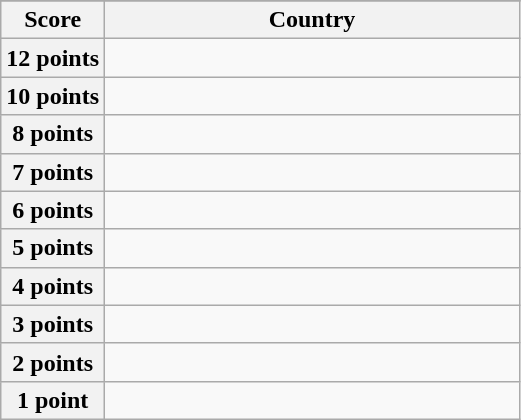<table class="wikitable">
<tr>
</tr>
<tr>
<th scope="col" width="20%">Score</th>
<th scope="col">Country</th>
</tr>
<tr>
<th scope="row">12 points</th>
<td></td>
</tr>
<tr>
<th scope="row">10 points</th>
<td></td>
</tr>
<tr>
<th scope="row">8 points</th>
<td></td>
</tr>
<tr>
<th scope="row">7 points</th>
<td></td>
</tr>
<tr>
<th scope="row">6 points</th>
<td></td>
</tr>
<tr>
<th scope="row">5 points</th>
<td></td>
</tr>
<tr>
<th scope="row">4 points</th>
<td></td>
</tr>
<tr>
<th scope="row">3 points</th>
<td></td>
</tr>
<tr>
<th scope="row">2 points</th>
<td></td>
</tr>
<tr>
<th scope="row">1 point</th>
<td></td>
</tr>
</table>
